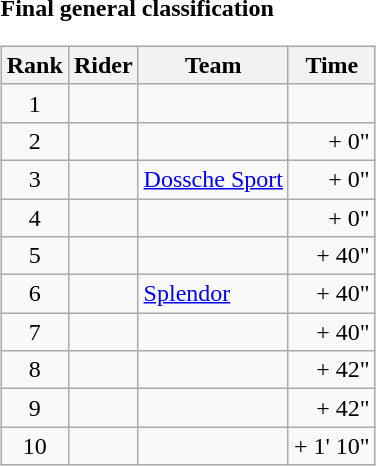<table>
<tr>
<td><strong>Final general classification</strong><br><table class="wikitable">
<tr>
<th scope="col">Rank</th>
<th scope="col">Rider</th>
<th scope="col">Team</th>
<th scope="col">Time</th>
</tr>
<tr>
<td style="text-align:center;">1</td>
<td></td>
<td></td>
<td style="text-align:right;"></td>
</tr>
<tr>
<td style="text-align:center;">2</td>
<td></td>
<td></td>
<td style="text-align:right;">+ 0"</td>
</tr>
<tr>
<td style="text-align:center;">3</td>
<td></td>
<td><a href='#'>Dossche Sport</a></td>
<td style="text-align:right;">+ 0"</td>
</tr>
<tr>
<td style="text-align:center;">4</td>
<td></td>
<td></td>
<td style="text-align:right;">+ 0"</td>
</tr>
<tr>
<td style="text-align:center;">5</td>
<td></td>
<td></td>
<td style="text-align:right;">+ 40"</td>
</tr>
<tr>
<td style="text-align:center;">6</td>
<td></td>
<td><a href='#'>Splendor</a></td>
<td style="text-align:right;">+ 40"</td>
</tr>
<tr>
<td style="text-align:center;">7</td>
<td></td>
<td></td>
<td style="text-align:right;">+ 40"</td>
</tr>
<tr>
<td style="text-align:center;">8</td>
<td></td>
<td></td>
<td style="text-align:right;">+ 42"</td>
</tr>
<tr>
<td style="text-align:center;">9</td>
<td></td>
<td></td>
<td style="text-align:right;">+ 42"</td>
</tr>
<tr>
<td style="text-align:center;">10</td>
<td></td>
<td></td>
<td style="text-align:right;">+ 1' 10"</td>
</tr>
</table>
</td>
</tr>
</table>
